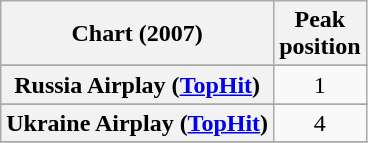<table class="wikitable sortable plainrowheaders" style="text-align:center">
<tr>
<th scope="col">Chart (2007)</th>
<th scope="col">Peak<br>position</th>
</tr>
<tr>
</tr>
<tr>
<th scope="row">Russia Airplay (<a href='#'>TopHit</a>)</th>
<td>1</td>
</tr>
<tr>
</tr>
<tr>
</tr>
<tr>
<th scope="row">Ukraine Airplay (<a href='#'>TopHit</a>)</th>
<td>4</td>
</tr>
<tr>
</tr>
</table>
